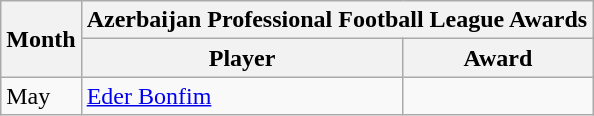<table class="wikitable">
<tr>
<th rowspan=2>Month</th>
<th colspan=2>Azerbaijan Professional Football League Awards</th>
</tr>
<tr>
<th>Player</th>
<th>Award</th>
</tr>
<tr>
<td>May</td>
<td> <a href='#'>Eder Bonfim</a></td>
<td></td>
</tr>
</table>
